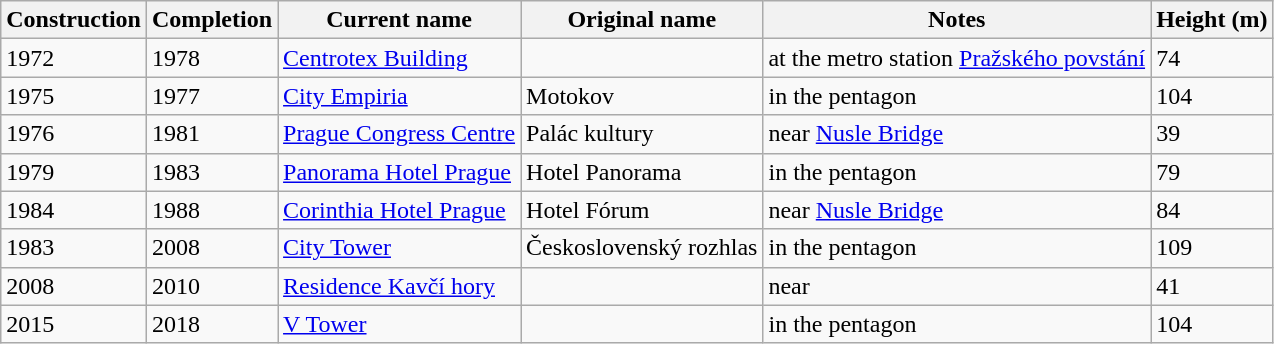<table class="wikitable sortable">
<tr>
<th>Construction</th>
<th>Completion</th>
<th>Current name</th>
<th>Original name</th>
<th>Notes</th>
<th>Height (m)</th>
</tr>
<tr>
<td>1972</td>
<td>1978</td>
<td><a href='#'>Centrotex Building</a></td>
<td></td>
<td>at the metro station <a href='#'>Pražského povstání</a></td>
<td>74</td>
</tr>
<tr>
<td>1975</td>
<td>1977</td>
<td><a href='#'>City Empiria</a></td>
<td>Motokov</td>
<td>in the pentagon</td>
<td>104</td>
</tr>
<tr>
<td>1976</td>
<td>1981</td>
<td><a href='#'>Prague Congress Centre</a></td>
<td>Palác kultury</td>
<td>near <a href='#'>Nusle Bridge</a></td>
<td>39</td>
</tr>
<tr>
<td>1979</td>
<td>1983</td>
<td><a href='#'>Panorama Hotel Prague</a></td>
<td>Hotel Panorama</td>
<td>in the pentagon</td>
<td>79</td>
</tr>
<tr>
<td>1984</td>
<td>1988</td>
<td><a href='#'>Corinthia Hotel Prague</a></td>
<td>Hotel Fórum</td>
<td>near <a href='#'>Nusle Bridge</a></td>
<td>84</td>
</tr>
<tr>
<td>1983</td>
<td>2008</td>
<td><a href='#'>City Tower</a></td>
<td>Československý rozhlas</td>
<td>in the pentagon</td>
<td>109</td>
</tr>
<tr>
<td>2008</td>
<td>2010</td>
<td><a href='#'>Residence Kavčí hory</a></td>
<td></td>
<td>near </td>
<td>41</td>
</tr>
<tr>
<td>2015</td>
<td>2018</td>
<td><a href='#'>V Tower</a></td>
<td></td>
<td>in the pentagon</td>
<td>104</td>
</tr>
</table>
